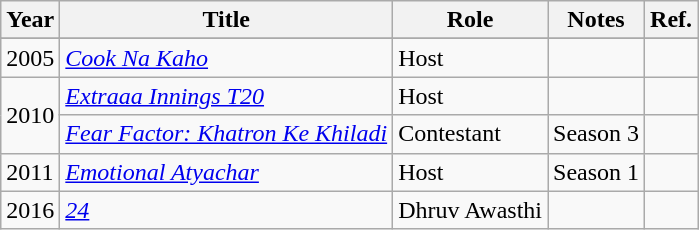<table class="wikitable plainrowheaders sortable">
<tr>
<th scope="col">Year</th>
<th scope="col">Title</th>
<th scope="col">Role</th>
<th scope="col">Notes</th>
<th scope="col">Ref.</th>
</tr>
<tr>
</tr>
<tr>
<td>2005</td>
<td><em><a href='#'>Cook Na Kaho</a></em></td>
<td>Host</td>
<td></td>
<td></td>
</tr>
<tr>
<td rowspan="2">2010</td>
<td><em><a href='#'>Extraaa Innings T20</a></em></td>
<td>Host</td>
<td></td>
<td></td>
</tr>
<tr>
<td><em><a href='#'>Fear Factor: Khatron Ke Khiladi</a></em></td>
<td>Contestant</td>
<td>Season 3</td>
<td></td>
</tr>
<tr>
<td>2011</td>
<td><em><a href='#'>Emotional Atyachar</a></em></td>
<td>Host</td>
<td>Season 1</td>
<td></td>
</tr>
<tr>
<td>2016</td>
<td><em><a href='#'>24</a></em></td>
<td>Dhruv Awasthi</td>
<td></td>
<td></td>
</tr>
</table>
